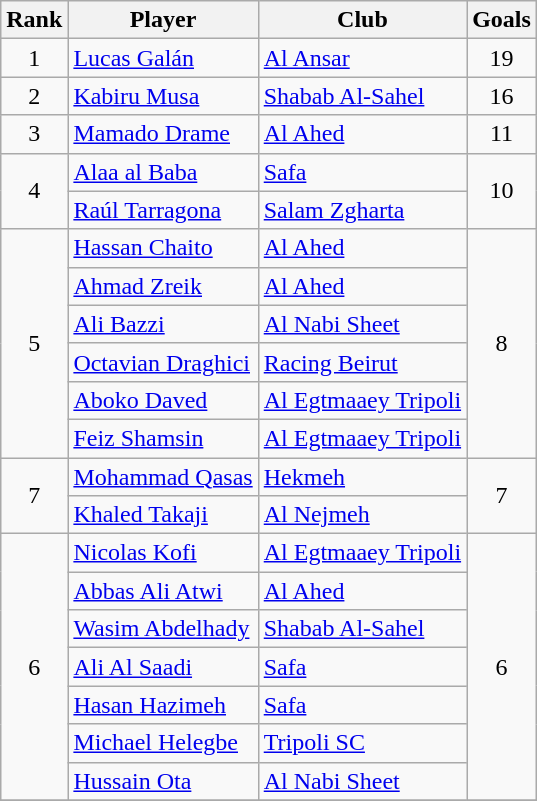<table class="wikitable" style="text-align:center">
<tr>
<th>Rank</th>
<th>Player</th>
<th>Club</th>
<th>Goals</th>
</tr>
<tr>
<td rowspan="1">1</td>
<td align="left"> <a href='#'>Lucas Galán</a></td>
<td align="left"><a href='#'>Al Ansar</a></td>
<td>19</td>
</tr>
<tr>
<td rowspan="1">2</td>
<td align="left"> <a href='#'>Kabiru Musa</a></td>
<td align="left"><a href='#'>Shabab Al-Sahel</a></td>
<td rowspan="1">16</td>
</tr>
<tr>
<td rowspan="1">3</td>
<td align="left"> <a href='#'>Mamado Drame</a></td>
<td align="left"><a href='#'>Al Ahed</a></td>
<td rowspan="1">11</td>
</tr>
<tr>
<td rowspan="2">4</td>
<td align="left"> <a href='#'>Alaa al Baba</a></td>
<td align="left"><a href='#'>Safa</a></td>
<td rowspan="2">10</td>
</tr>
<tr>
<td align="left"> <a href='#'>Raúl Tarragona</a></td>
<td align="left"><a href='#'>Salam Zgharta</a></td>
</tr>
<tr>
<td rowspan="6">5</td>
<td align="left"> <a href='#'>Hassan Chaito</a></td>
<td align="left"><a href='#'>Al Ahed</a></td>
<td rowspan="6">8</td>
</tr>
<tr>
<td align="left"> <a href='#'>Ahmad Zreik</a></td>
<td align="left"><a href='#'>Al Ahed</a></td>
</tr>
<tr>
<td align="left"> <a href='#'>Ali Bazzi</a></td>
<td align="left"><a href='#'>Al Nabi Sheet</a></td>
</tr>
<tr>
<td align="left"> <a href='#'>Octavian Draghici</a></td>
<td align="left"><a href='#'>Racing Beirut</a></td>
</tr>
<tr>
<td align="left"> <a href='#'>Aboko Daved</a></td>
<td align="left"><a href='#'>Al Egtmaaey Tripoli</a></td>
</tr>
<tr>
<td align="left"> <a href='#'>Feiz Shamsin</a></td>
<td align="left"><a href='#'>Al Egtmaaey Tripoli</a></td>
</tr>
<tr>
<td rowspan="2">7</td>
<td align="left"> <a href='#'>Mohammad Qasas</a></td>
<td align="left"><a href='#'>Hekmeh</a></td>
<td rowspan="2">7</td>
</tr>
<tr>
<td align="left"> <a href='#'>Khaled Takaji</a></td>
<td align="left"><a href='#'>Al Nejmeh</a></td>
</tr>
<tr>
<td rowspan="7">6</td>
<td align="left"> <a href='#'>Nicolas Kofi</a></td>
<td align="left"><a href='#'>Al Egtmaaey Tripoli</a></td>
<td rowspan="7">6</td>
</tr>
<tr>
<td align="left"> <a href='#'>Abbas Ali Atwi</a></td>
<td align="left"><a href='#'>Al Ahed</a></td>
</tr>
<tr>
<td align="left"> <a href='#'>Wasim Abdelhady</a></td>
<td align="left"><a href='#'>Shabab Al-Sahel</a></td>
</tr>
<tr>
<td align="left"> <a href='#'>Ali Al Saadi</a></td>
<td align="left"><a href='#'>Safa</a></td>
</tr>
<tr>
<td align="left"> <a href='#'>Hasan Hazimeh</a></td>
<td align="left"><a href='#'>Safa</a></td>
</tr>
<tr>
<td align="left"> <a href='#'>Michael Helegbe</a></td>
<td align="left"><a href='#'>Tripoli SC</a></td>
</tr>
<tr>
<td align="left"> <a href='#'>Hussain Ota</a></td>
<td align="left"><a href='#'>Al Nabi Sheet</a></td>
</tr>
<tr>
</tr>
</table>
